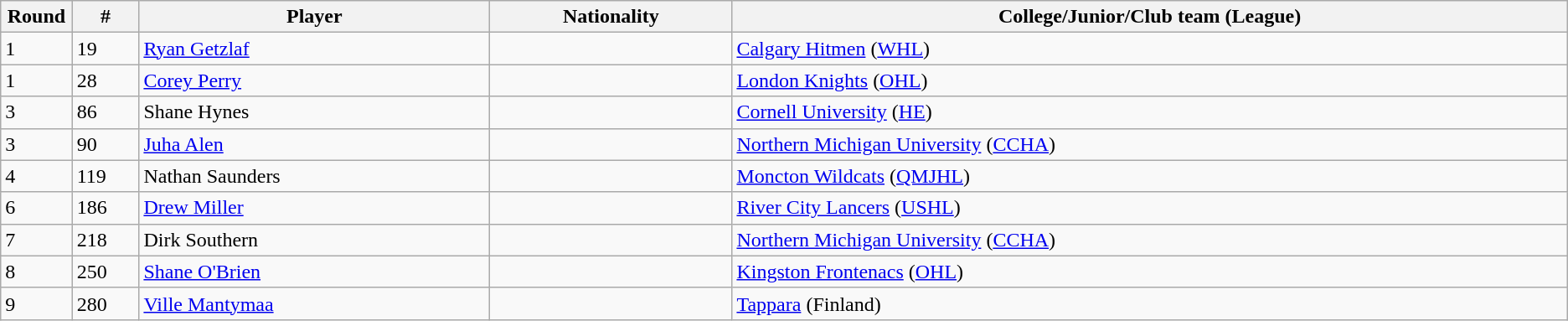<table class="wikitable">
<tr align="center">
<th bgcolor="#DDDDFF" width="4.0%">Round</th>
<th bgcolor="#DDDDFF" width="4.0%">#</th>
<th bgcolor="#DDDDFF" width="21.0%">Player</th>
<th bgcolor="#DDDDFF" width="14.5%">Nationality</th>
<th bgcolor="#DDDDFF" width="50.0%">College/Junior/Club team (League)</th>
</tr>
<tr>
<td>1</td>
<td>19</td>
<td><a href='#'>Ryan Getzlaf</a></td>
<td></td>
<td><a href='#'>Calgary Hitmen</a> (<a href='#'>WHL</a>)</td>
</tr>
<tr>
<td>1</td>
<td>28</td>
<td><a href='#'>Corey Perry</a></td>
<td></td>
<td><a href='#'>London Knights</a> (<a href='#'>OHL</a>)</td>
</tr>
<tr>
<td>3</td>
<td>86</td>
<td>Shane Hynes</td>
<td></td>
<td><a href='#'>Cornell University</a> (<a href='#'>HE</a>)</td>
</tr>
<tr>
<td>3</td>
<td>90</td>
<td><a href='#'>Juha Alen</a></td>
<td></td>
<td><a href='#'>Northern Michigan University</a> (<a href='#'>CCHA</a>)</td>
</tr>
<tr>
<td>4</td>
<td>119</td>
<td>Nathan Saunders</td>
<td></td>
<td><a href='#'>Moncton Wildcats</a> (<a href='#'>QMJHL</a>)</td>
</tr>
<tr>
<td>6</td>
<td>186</td>
<td><a href='#'>Drew Miller</a></td>
<td></td>
<td><a href='#'>River City Lancers</a> (<a href='#'>USHL</a>)</td>
</tr>
<tr>
<td>7</td>
<td>218</td>
<td>Dirk Southern</td>
<td></td>
<td><a href='#'>Northern Michigan University</a> (<a href='#'>CCHA</a>)</td>
</tr>
<tr>
<td>8</td>
<td>250</td>
<td><a href='#'>Shane O'Brien</a></td>
<td></td>
<td><a href='#'>Kingston Frontenacs</a> (<a href='#'>OHL</a>)</td>
</tr>
<tr>
<td>9</td>
<td>280</td>
<td><a href='#'>Ville Mantymaa</a></td>
<td></td>
<td><a href='#'>Tappara</a> (Finland)</td>
</tr>
</table>
